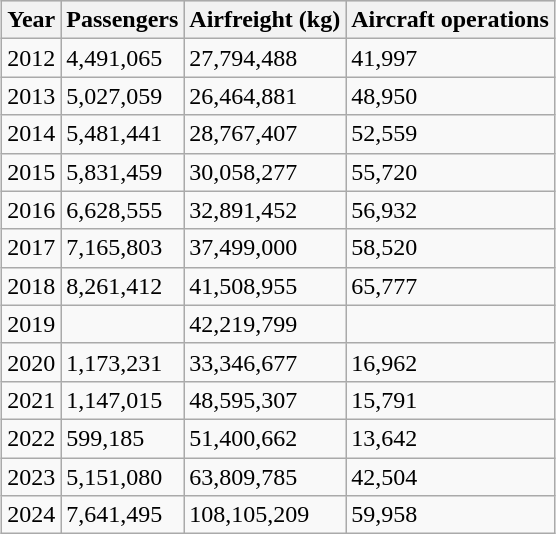<table class="wikitable sortable" style="margin:1em auto;">
<tr bgcolor=lightgrey>
<th>Year</th>
<th>Passengers</th>
<th>Airfreight (kg)</th>
<th>Aircraft operations</th>
</tr>
<tr>
<td>2012</td>
<td>4,491,065</td>
<td>27,794,488</td>
<td>41,997</td>
</tr>
<tr>
<td>2013</td>
<td>5,027,059</td>
<td>26,464,881</td>
<td>48,950</td>
</tr>
<tr>
<td>2014</td>
<td>5,481,441</td>
<td>28,767,407</td>
<td>52,559</td>
</tr>
<tr>
<td>2015</td>
<td>5,831,459</td>
<td>30,058,277</td>
<td>55,720</td>
</tr>
<tr>
<td>2016</td>
<td>6,628,555</td>
<td>32,891,452</td>
<td>56,932</td>
</tr>
<tr>
<td>2017</td>
<td>7,165,803</td>
<td>37,499,000</td>
<td>58,520</td>
</tr>
<tr>
<td>2018</td>
<td>8,261,412</td>
<td>41,508,955</td>
<td>65,777</td>
</tr>
<tr>
<td>2019</td>
<td></td>
<td>42,219,799</td>
<td></td>
</tr>
<tr>
<td>2020</td>
<td>1,173,231</td>
<td>33,346,677</td>
<td>16,962</td>
</tr>
<tr>
<td>2021</td>
<td>1,147,015</td>
<td>48,595,307</td>
<td>15,791</td>
</tr>
<tr>
<td>2022</td>
<td>599,185</td>
<td>51,400,662</td>
<td>13,642</td>
</tr>
<tr>
<td>2023</td>
<td>5,151,080</td>
<td>63,809,785</td>
<td>42,504</td>
</tr>
<tr>
<td>2024</td>
<td>7,641,495</td>
<td>108,105,209</td>
<td>59,958</td>
</tr>
</table>
